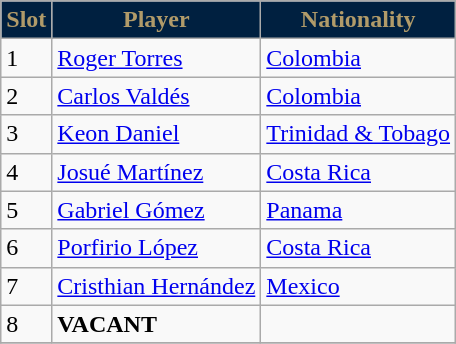<table class="wikitable" style="text-align:left;margin-left:1em;float:;font-size:100%;">
<tr>
<th style="background:#002040; color:#B19B69;" scope="col">Slot</th>
<th style="background:#002040; color:#B19B69;" scope="col">Player</th>
<th style="background:#002040; color:#B19B69;" scope="col">Nationality</th>
</tr>
<tr>
<td>1</td>
<td><a href='#'>Roger Torres</a></td>
<td> <a href='#'>Colombia</a></td>
</tr>
<tr>
<td>2</td>
<td><a href='#'>Carlos Valdés</a></td>
<td> <a href='#'>Colombia</a></td>
</tr>
<tr>
<td>3</td>
<td><a href='#'>Keon Daniel</a></td>
<td> <a href='#'>Trinidad & Tobago</a></td>
</tr>
<tr>
<td>4</td>
<td><a href='#'>Josué Martínez</a></td>
<td> <a href='#'>Costa Rica</a></td>
</tr>
<tr>
<td>5</td>
<td><a href='#'>Gabriel Gómez</a></td>
<td> <a href='#'>Panama</a></td>
</tr>
<tr>
<td>6</td>
<td><a href='#'>Porfirio López</a></td>
<td> <a href='#'>Costa Rica</a></td>
</tr>
<tr>
<td>7</td>
<td><a href='#'>Cristhian Hernández</a></td>
<td> <a href='#'>Mexico</a></td>
</tr>
<tr>
<td>8</td>
<td><strong>VACANT</strong></td>
<td></td>
</tr>
<tr>
</tr>
</table>
